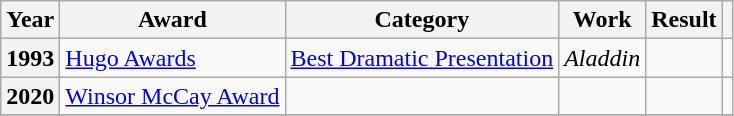<table class="wikitable plainrowheaders">
<tr>
<th>Year</th>
<th>Award</th>
<th>Category</th>
<th>Work</th>
<th>Result</th>
<th scope="col" class="unsortable"></th>
</tr>
<tr>
<th scope="row">1993</th>
<td><a href='#'>Hugo Awards</a></td>
<td><a href='#'>Best Dramatic Presentation</a></td>
<td><em>Aladdin</em></td>
<td></td>
<td></td>
</tr>
<tr>
<th scope="row">2020</th>
<td><a href='#'>Winsor McCay Award</a></td>
<td></td>
<td></td>
<td></td>
<td></td>
</tr>
<tr>
</tr>
</table>
